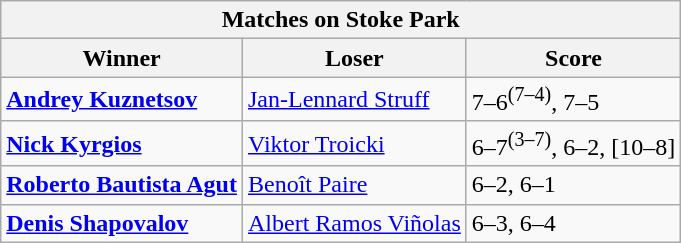<table class="wikitable">
<tr>
<th colspan=3>Matches on Stoke Park</th>
</tr>
<tr>
<th>Winner</th>
<th>Loser</th>
<th>Score</th>
</tr>
<tr>
<td><strong> <a href='#'>Andrey Kuznetsov</a></strong></td>
<td> <a href='#'>Jan-Lennard Struff</a></td>
<td>7–6<sup>(7–4)</sup>, 7–5</td>
</tr>
<tr>
<td><strong> <a href='#'>Nick Kyrgios</a></strong></td>
<td> <a href='#'>Viktor Troicki</a></td>
<td>6–7<sup>(3–7)</sup>, 6–2, [10–8]</td>
</tr>
<tr>
<td><strong> <a href='#'>Roberto Bautista Agut</a></strong></td>
<td> <a href='#'>Benoît Paire</a></td>
<td>6–2, 6–1</td>
</tr>
<tr>
<td><strong> <a href='#'>Denis Shapovalov</a></strong></td>
<td> <a href='#'>Albert Ramos Viñolas</a></td>
<td>6–3, 6–4</td>
</tr>
</table>
